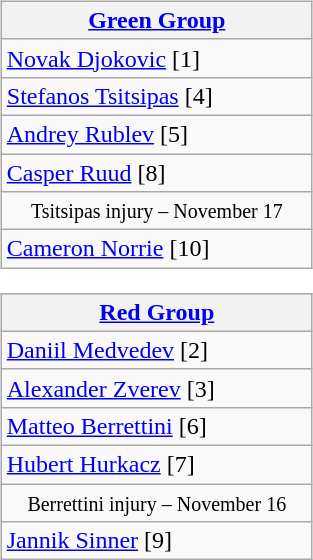<table>
<tr style="vertical-align:top">
<td><br><table class="wikitable nowrap" style="text-align:center">
<tr>
<th width=200><a href='#'>Green Group</a></th>
</tr>
<tr>
<td align=left> <a href='#'>Novak Djokovic</a> [1]</td>
</tr>
<tr>
<td align=left> <a href='#'>Stefanos Tsitsipas</a> [4]</td>
</tr>
<tr>
<td align=left> <a href='#'>Andrey Rublev</a> [5]</td>
</tr>
<tr>
<td align=left> <a href='#'>Casper Ruud</a> [8]</td>
</tr>
<tr>
<td><small>Tsitsipas injury – November 17<br></small></td>
</tr>
<tr>
<td align=left> <a href='#'>Cameron Norrie</a> [10]</td>
</tr>
</table>
<table class="wikitable nowrap" style="text-align:center">
<tr>
<th width=200><a href='#'>Red Group</a></th>
</tr>
<tr>
<td align=left> <a href='#'>Daniil Medvedev</a> [2]</td>
</tr>
<tr>
<td align=left> <a href='#'>Alexander Zverev</a> [3]</td>
</tr>
<tr>
<td align=left> <a href='#'>Matteo Berrettini</a> [6]</td>
</tr>
<tr>
<td align=left> <a href='#'>Hubert Hurkacz</a> [7]</td>
</tr>
<tr>
<td><small>Berrettini injury – November 16<br></small></td>
</tr>
<tr>
<td align=left> <a href='#'>Jannik Sinner</a> [9]</td>
</tr>
</table>
</td>
</tr>
</table>
